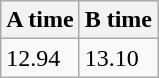<table class="wikitable" border="1" align="upright">
<tr>
<th>A time</th>
<th>B time</th>
</tr>
<tr>
<td>12.94</td>
<td>13.10</td>
</tr>
</table>
